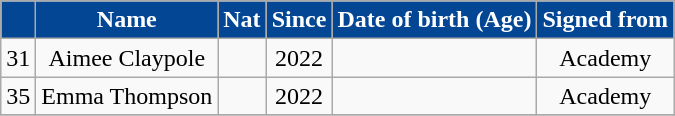<table class="wikitable" style="text-align:center;">
<tr>
<th style="background:#034694; color:white; text-align:center;"></th>
<th style="background:#034694; color:white; text-align:center;">Name</th>
<th style="background:#034694; color:white; text-align:center;">Nat</th>
<th style="background:#034694; color:white; text-align:center;">Since</th>
<th style="background:#034694; color:white; text-align:center;">Date of birth (Age)</th>
<th style="background:#034694; color:white; text-align:center;">Signed from</th>
</tr>
<tr>
<td>31</td>
<td>Aimee Claypole</td>
<td></td>
<td>2022</td>
<td></td>
<td>Academy</td>
</tr>
<tr>
<td>35</td>
<td>Emma Thompson</td>
<td></td>
<td>2022</td>
<td></td>
<td>Academy</td>
</tr>
<tr>
</tr>
</table>
